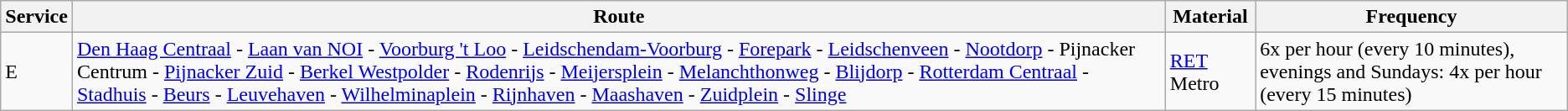<table class="wikitable vatop">
<tr>
<th>Service</th>
<th>Route</th>
<th>Material</th>
<th>Frequency</th>
</tr>
<tr>
<td>E</td>
<td><a href='#'>Den Haag Centraal</a> - <a href='#'>Laan van NOI</a> - <a href='#'>Voorburg 't Loo</a> - <a href='#'>Leidschendam-Voorburg</a> - <a href='#'>Forepark</a> - <a href='#'>Leidschenveen</a> - <a href='#'>Nootdorp</a> - Pijnacker Centrum - <a href='#'>Pijnacker Zuid</a> - <a href='#'>Berkel Westpolder</a> - <a href='#'>Rodenrijs</a> - <a href='#'>Meijersplein</a> - <a href='#'>Melanchthonweg</a> - <a href='#'>Blijdorp</a> - <a href='#'>Rotterdam Centraal</a> - <a href='#'>Stadhuis</a> - <a href='#'>Beurs</a> - <a href='#'>Leuvehaven</a> - <a href='#'>Wilhelminaplein</a> - <a href='#'>Rijnhaven</a> - <a href='#'>Maashaven</a> - <a href='#'>Zuidplein</a> - <a href='#'>Slinge</a></td>
<td><a href='#'>RET</a> Metro</td>
<td>6x per hour (every 10 minutes), evenings and Sundays: 4x per hour (every 15 minutes)</td>
</tr>
</table>
